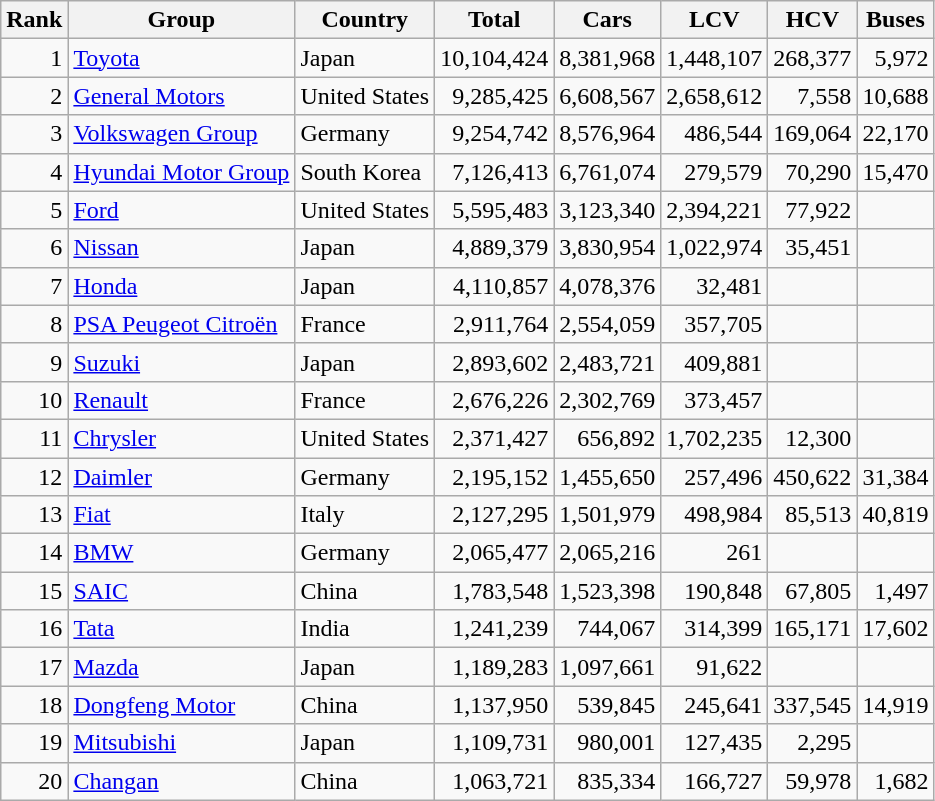<table class="wikitable sortable" style="text-align:right;">
<tr>
<th>Rank</th>
<th>Group</th>
<th>Country</th>
<th data-sort-type=number>Total</th>
<th data-sort-type=number>Cars</th>
<th data-sort-type=number>LCV</th>
<th data-sort-type=number>HCV</th>
<th data-sort-type=number>Buses</th>
</tr>
<tr>
<td>1</td>
<td style="text-align:left;"><a href='#'>Toyota</a></td>
<td style="text-align:left;">Japan</td>
<td>10,104,424</td>
<td>8,381,968</td>
<td>1,448,107</td>
<td>268,377</td>
<td>5,972</td>
</tr>
<tr>
<td>2</td>
<td style="text-align:left;"><a href='#'>General Motors</a></td>
<td style="text-align:left;">United States</td>
<td>9,285,425</td>
<td>6,608,567</td>
<td>2,658,612</td>
<td>7,558</td>
<td>10,688</td>
</tr>
<tr>
<td>3</td>
<td style="text-align:left;"><a href='#'>Volkswagen Group</a></td>
<td style="text-align:left;">Germany</td>
<td>9,254,742</td>
<td>8,576,964</td>
<td>486,544</td>
<td>169,064</td>
<td>22,170</td>
</tr>
<tr>
<td>4</td>
<td style="text-align:left;"><a href='#'>Hyundai Motor Group</a></td>
<td style="text-align:left;">South Korea</td>
<td>7,126,413</td>
<td>6,761,074</td>
<td>279,579</td>
<td>70,290</td>
<td>15,470</td>
</tr>
<tr>
<td>5</td>
<td style="text-align:left;"><a href='#'>Ford</a></td>
<td style="text-align:left;">United States</td>
<td>5,595,483</td>
<td>3,123,340</td>
<td>2,394,221</td>
<td>77,922</td>
<td></td>
</tr>
<tr>
<td>6</td>
<td style="text-align:left;"><a href='#'>Nissan</a></td>
<td style="text-align:left;">Japan</td>
<td>4,889,379</td>
<td>3,830,954</td>
<td>1,022,974</td>
<td>35,451</td>
<td></td>
</tr>
<tr>
<td>7</td>
<td style="text-align:left;"><a href='#'>Honda</a></td>
<td style="text-align:left;">Japan</td>
<td>4,110,857</td>
<td>4,078,376</td>
<td>32,481</td>
<td></td>
<td></td>
</tr>
<tr>
<td>8</td>
<td style="text-align:left;"><a href='#'>PSA Peugeot Citroën</a></td>
<td style="text-align:left;">France</td>
<td>2,911,764</td>
<td>2,554,059</td>
<td>357,705</td>
<td></td>
<td></td>
</tr>
<tr>
<td>9</td>
<td style="text-align:left;"><a href='#'>Suzuki</a></td>
<td style="text-align:left;">Japan</td>
<td>2,893,602</td>
<td>2,483,721</td>
<td>409,881</td>
<td></td>
<td></td>
</tr>
<tr>
<td>10</td>
<td style="text-align:left;"><a href='#'>Renault</a></td>
<td style="text-align:left;">France</td>
<td>2,676,226</td>
<td>2,302,769</td>
<td>373,457</td>
<td></td>
<td></td>
</tr>
<tr>
<td>11</td>
<td style="text-align:left;"><a href='#'>Chrysler</a></td>
<td style="text-align:left;">United States</td>
<td>2,371,427</td>
<td>656,892</td>
<td>1,702,235</td>
<td>12,300</td>
<td></td>
</tr>
<tr>
<td>12</td>
<td style="text-align:left;"><a href='#'>Daimler</a></td>
<td style="text-align:left;">Germany</td>
<td>2,195,152</td>
<td>1,455,650</td>
<td>257,496</td>
<td>450,622</td>
<td>31,384</td>
</tr>
<tr>
<td>13</td>
<td style="text-align:left;"><a href='#'>Fiat</a></td>
<td style="text-align:left;">Italy</td>
<td>2,127,295</td>
<td>1,501,979</td>
<td>498,984</td>
<td>85,513</td>
<td>40,819</td>
</tr>
<tr>
<td>14</td>
<td style="text-align:left;"><a href='#'>BMW</a></td>
<td style="text-align:left;">Germany</td>
<td>2,065,477</td>
<td>2,065,216</td>
<td>261</td>
<td></td>
<td></td>
</tr>
<tr>
<td>15</td>
<td style="text-align:left;"><a href='#'>SAIC</a></td>
<td style="text-align:left;">China</td>
<td>1,783,548</td>
<td>1,523,398</td>
<td>190,848</td>
<td>67,805</td>
<td>1,497</td>
</tr>
<tr>
<td>16</td>
<td style="text-align:left;"><a href='#'>Tata</a></td>
<td style="text-align:left;">India</td>
<td>1,241,239</td>
<td>744,067</td>
<td>314,399</td>
<td>165,171</td>
<td>17,602</td>
</tr>
<tr>
<td>17</td>
<td style="text-align:left;"><a href='#'>Mazda</a></td>
<td style="text-align:left;">Japan</td>
<td>1,189,283</td>
<td>1,097,661</td>
<td>91,622</td>
<td></td>
<td></td>
</tr>
<tr>
<td>18</td>
<td style="text-align:left;"><a href='#'>Dongfeng Motor</a></td>
<td style="text-align:left;">China</td>
<td>1,137,950</td>
<td>539,845</td>
<td>245,641</td>
<td>337,545</td>
<td>14,919</td>
</tr>
<tr>
<td>19</td>
<td style="text-align:left;"><a href='#'>Mitsubishi</a></td>
<td style="text-align:left;">Japan</td>
<td>1,109,731</td>
<td>980,001</td>
<td>127,435</td>
<td>2,295</td>
<td></td>
</tr>
<tr>
<td>20</td>
<td style="text-align:left;"><a href='#'>Changan</a></td>
<td style="text-align:left;">China</td>
<td>1,063,721</td>
<td>835,334</td>
<td>166,727</td>
<td>59,978</td>
<td>1,682</td>
</tr>
</table>
